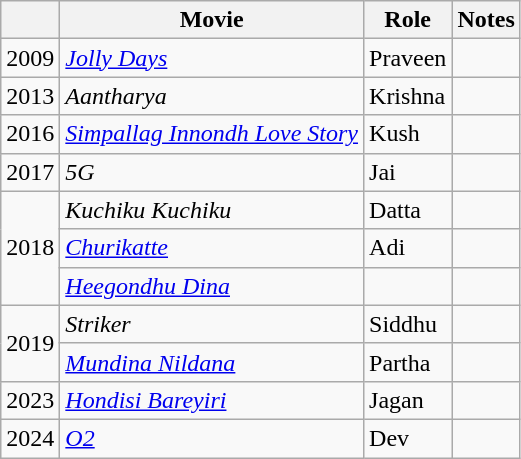<table class="wikitable">
<tr>
<th></th>
<th>Movie</th>
<th>Role</th>
<th>Notes</th>
</tr>
<tr>
<td>2009</td>
<td><em><a href='#'>Jolly Days</a></em></td>
<td>Praveen</td>
<td></td>
</tr>
<tr>
<td>2013</td>
<td><em>Aantharya</em></td>
<td>Krishna</td>
<td></td>
</tr>
<tr>
<td>2016</td>
<td><em><a href='#'>Simpallag Innondh Love Story</a></em></td>
<td>Kush</td>
<td></td>
</tr>
<tr>
<td>2017</td>
<td><em>5G</em></td>
<td>Jai</td>
<td></td>
</tr>
<tr>
<td rowspan="3">2018</td>
<td><em>Kuchiku Kuchiku</em></td>
<td>Datta</td>
<td></td>
</tr>
<tr>
<td><em><a href='#'>Churikatte</a></em></td>
<td>Adi</td>
<td></td>
</tr>
<tr>
<td><em><a href='#'>Heegondhu Dina</a></em></td>
<td></td>
<td></td>
</tr>
<tr>
<td rowspan="2">2019</td>
<td><em>Striker</em></td>
<td>Siddhu</td>
<td></td>
</tr>
<tr>
<td><em><a href='#'>Mundina Nildana</a></em></td>
<td>Partha</td>
<td></td>
</tr>
<tr>
<td>2023</td>
<td><em><a href='#'>Hondisi Bareyiri</a></em></td>
<td>Jagan</td>
<td></td>
</tr>
<tr>
<td>2024</td>
<td><a href='#'><em>O2</em></a></td>
<td>Dev</td>
<td></td>
</tr>
</table>
